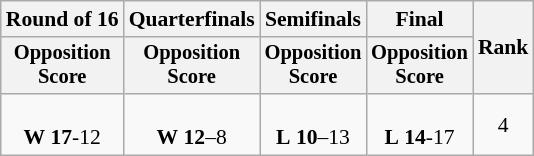<table class=wikitable style="font-size:90%">
<tr>
<th>Round of 16</th>
<th>Quarterfinals</th>
<th>Semifinals</th>
<th>Final</th>
<th rowspan=2>Rank</th>
</tr>
<tr style="font-size:95%">
<th>Opposition<br>Score</th>
<th>Opposition<br>Score</th>
<th>Opposition<br>Score</th>
<th>Opposition<br>Score</th>
</tr>
<tr align=center>
<td><br><strong>W</strong>  <strong>17</strong>-12</td>
<td><br><strong>W</strong>  <strong>12</strong>–8</td>
<td><br><strong>L</strong>  <strong>10</strong>–13</td>
<td><br><strong>L</strong>  <strong>14</strong>-17</td>
<td>4</td>
</tr>
</table>
